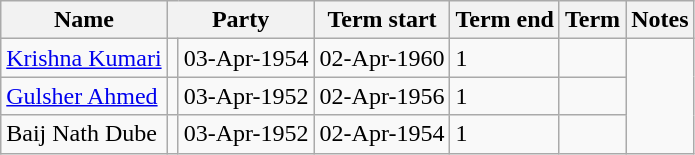<table class="wikitable sortable">
<tr>
<th>Name</th>
<th colspan="2">Party</th>
<th>Term start</th>
<th>Term end</th>
<th>Term</th>
<th>Notes</th>
</tr>
<tr>
<td><a href='#'>Krishna Kumari</a></td>
<td></td>
<td>03-Apr-1954</td>
<td>02-Apr-1960</td>
<td>1</td>
<td></td>
</tr>
<tr>
<td><a href='#'>Gulsher Ahmed</a></td>
<td></td>
<td>03-Apr-1952</td>
<td>02-Apr-1956</td>
<td>1</td>
<td></td>
</tr>
<tr>
<td>Baij Nath Dube</td>
<td></td>
<td>03-Apr-1952</td>
<td>02-Apr-1954</td>
<td>1</td>
<td></td>
</tr>
</table>
